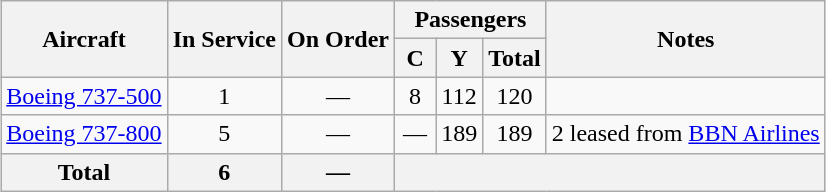<table class="wikitable" style="border-collapse:collapse;text-align:center;margin:auto;">
<tr>
<th rowspan="2">Aircraft</th>
<th rowspan="2">In Service</th>
<th rowspan="2">On Order</th>
<th colspan="3">Passengers</th>
<th rowspan="2">Notes</th>
</tr>
<tr>
<th style="width:20px;"><abbr>C</abbr></th>
<th style="width:20px;"><abbr>Y</abbr></th>
<th>Total</th>
</tr>
<tr>
<td><a href='#'>Boeing 737-500</a></td>
<td>1</td>
<td>—</td>
<td>8</td>
<td>112</td>
<td>120</td>
<td></td>
</tr>
<tr>
<td><a href='#'>Boeing 737-800</a></td>
<td>5</td>
<td>—</td>
<td>—</td>
<td>189</td>
<td>189</td>
<td>2 leased from <a href='#'>BBN Airlines</a></td>
</tr>
<tr>
<th>Total</th>
<th>6</th>
<th>—</th>
<th colspan="4"></th>
</tr>
</table>
